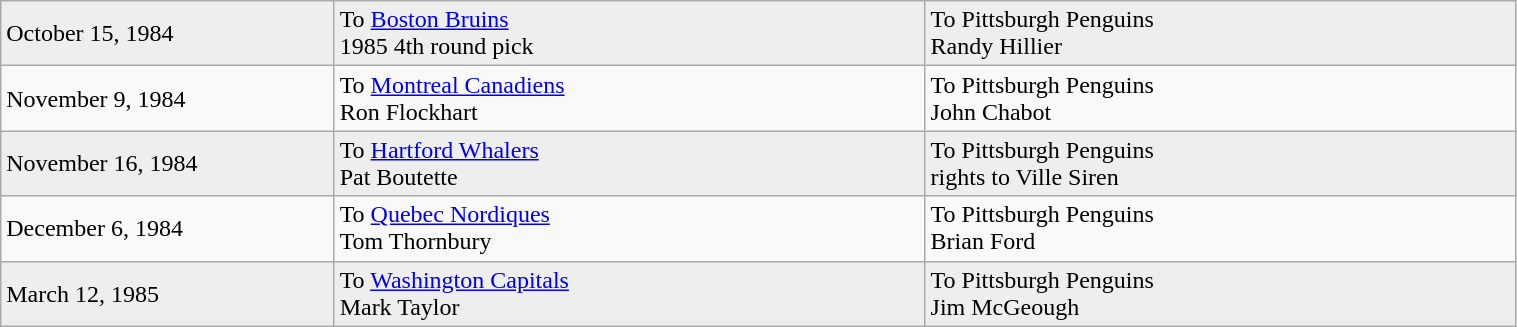<table class="wikitable" style="border:1px solid #999999; width:80%;">
<tr bgcolor="eeeeee">
<td style="width:22%;">October 15, 1984</td>
<td style="width:39%;" valign="top">To <a href='#'>Boston Bruins</a><br>1985 4th round pick</td>
<td style="width:39%;" valign="top">To Pittsburgh Penguins<br>Randy Hillier</td>
</tr>
<tr>
<td style="width:22%;">November 9, 1984</td>
<td style="width:39%;" valign="top">To <a href='#'>Montreal Canadiens</a><br>Ron Flockhart</td>
<td style="width:39%;" valign="top">To Pittsburgh Penguins<br>John Chabot</td>
</tr>
<tr bgcolor="eeeeee">
<td style="width:22%;">November 16, 1984</td>
<td style="width:39%;" valign="top">To <a href='#'>Hartford Whalers</a><br>Pat Boutette</td>
<td style="width:39%;" valign="top">To Pittsburgh Penguins<br>rights to Ville Siren</td>
</tr>
<tr>
<td style="width:22%;">December 6, 1984</td>
<td style="width:39%;" valign="top">To <a href='#'>Quebec Nordiques</a><br>Tom Thornbury</td>
<td style="width:39%;" valign="top">To Pittsburgh Penguins<br>Brian Ford</td>
</tr>
<tr bgcolor="eeeeee">
<td style="width:22%;">March 12, 1985</td>
<td style="width:39%;" valign="top">To <a href='#'>Washington Capitals</a><br>Mark Taylor</td>
<td style="width:39%;" valign="top">To Pittsburgh Penguins<br>Jim McGeough</td>
</tr>
</table>
